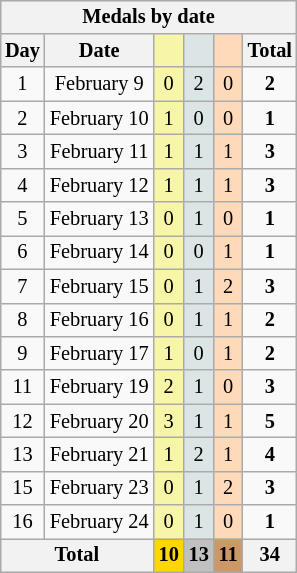<table class=wikitable style=font-size:85%;float:right;text-align:center>
<tr>
<th colspan=6>Medals by date</th>
</tr>
<tr>
<th>Day</th>
<th>Date</th>
<td bgcolor=F7F6A8></td>
<td bgcolor=DCE5E5></td>
<td bgcolor=FFDAB9></td>
<th>Total</th>
</tr>
<tr>
<td>1</td>
<td>February 9</td>
<td bgcolor=F7F6A8>0</td>
<td bgcolor=DCE5E5>2</td>
<td bgcolor=FFDAB9>0</td>
<td><strong>2</strong></td>
</tr>
<tr>
<td>2</td>
<td>February 10</td>
<td bgcolor=F7F6A8>1</td>
<td bgcolor=DCE5E5>0</td>
<td bgcolor=FFDAB9>0</td>
<td><strong>1</strong></td>
</tr>
<tr>
<td>3</td>
<td>February 11</td>
<td bgcolor=F7F6A8>1</td>
<td bgcolor=DCE5E5>1</td>
<td bgcolor=FFDAB9>1</td>
<td><strong>3</strong></td>
</tr>
<tr>
<td>4</td>
<td>February 12</td>
<td bgcolor=F7F6A8>1</td>
<td bgcolor=DCE5E5>1</td>
<td bgcolor=FFDAB9>1</td>
<td><strong>3</strong></td>
</tr>
<tr>
<td>5</td>
<td>February 13</td>
<td bgcolor=F7F6A8>0</td>
<td bgcolor=DCE5E5>1</td>
<td bgcolor=FFDAB9>0</td>
<td><strong>1</strong></td>
</tr>
<tr>
<td>6</td>
<td>February 14</td>
<td bgcolor=F7F6A8>0</td>
<td bgcolor=DCE5E5>0</td>
<td bgcolor=FFDAB9>1</td>
<td><strong>1</strong></td>
</tr>
<tr>
<td>7</td>
<td>February 15</td>
<td bgcolor=F7F6A8>0</td>
<td bgcolor=DCE5E5>1</td>
<td bgcolor=FFDAB9>2</td>
<td><strong>3</strong></td>
</tr>
<tr>
<td>8</td>
<td>February 16</td>
<td bgcolor=F7F6A8>0</td>
<td bgcolor=DCE5E5>1</td>
<td bgcolor=FFDAB9>1</td>
<td><strong>2</strong></td>
</tr>
<tr>
<td>9</td>
<td>February 17</td>
<td bgcolor=F7F6A8>1</td>
<td bgcolor=DCE5E5>0</td>
<td bgcolor=FFDAB9>1</td>
<td><strong>2</strong></td>
</tr>
<tr>
<td>11</td>
<td>February 19</td>
<td bgcolor=F7F6A8>2</td>
<td bgcolor=DCE5E5>1</td>
<td bgcolor=FFDAB9>0</td>
<td><strong>3</strong></td>
</tr>
<tr>
<td>12</td>
<td>February 20</td>
<td bgcolor=F7F6A8>3</td>
<td bgcolor=DCE5E5>1</td>
<td bgcolor=FFDAB9>1</td>
<td><strong>5</strong></td>
</tr>
<tr>
<td>13</td>
<td>February 21</td>
<td bgcolor=F7F6A8>1</td>
<td bgcolor=DCE5E5>2</td>
<td bgcolor=FFDAB9>1</td>
<td><strong>4</strong></td>
</tr>
<tr>
<td>15</td>
<td>February 23</td>
<td bgcolor=F7F6A8>0</td>
<td bgcolor=DCE5E5>1</td>
<td bgcolor=FFDAB9>2</td>
<td><strong>3</strong></td>
</tr>
<tr>
<td>16</td>
<td>February 24</td>
<td bgcolor=F7F6A8>0</td>
<td bgcolor=DCE5E5>1</td>
<td bgcolor=FFDAB9>0</td>
<td><strong>1</strong></td>
</tr>
<tr>
<th colspan=2>Total</th>
<th style=background:gold>10</th>
<th style=background:silver>13</th>
<th style=background:#c96>11</th>
<th>34</th>
</tr>
</table>
